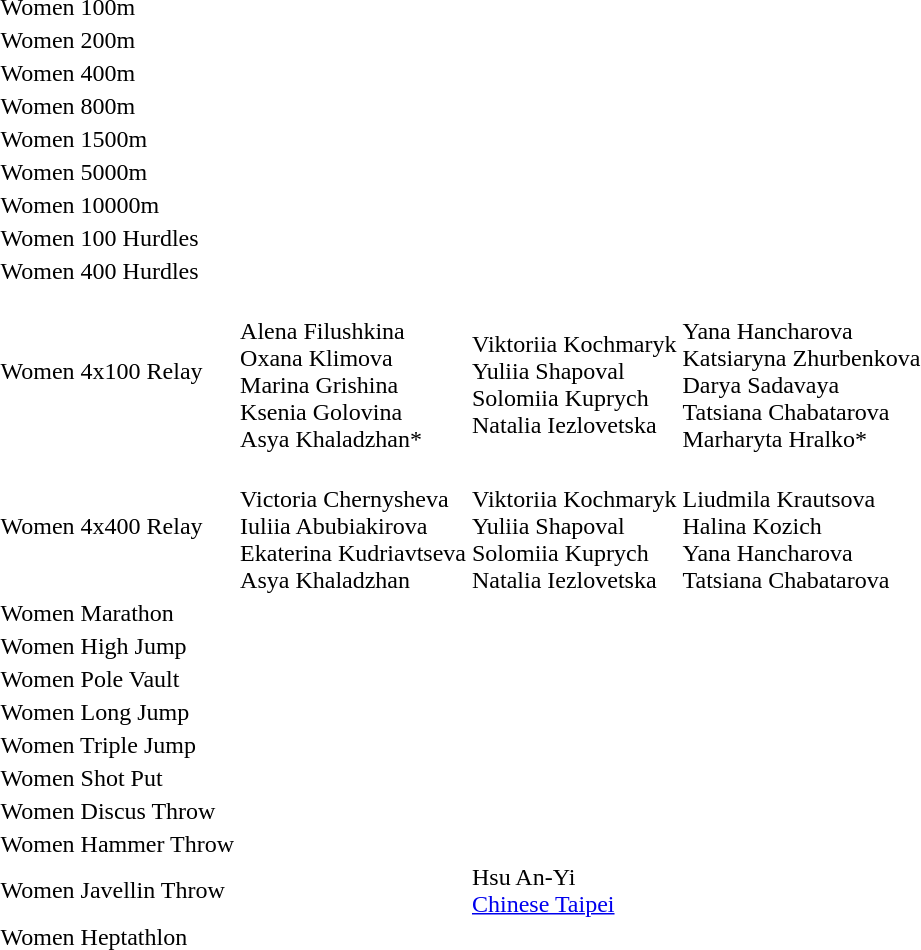<table>
<tr>
<td>Women 100m</td>
<td></td>
<td></td>
<td></td>
</tr>
<tr>
<td>Women 200m</td>
<td></td>
<td></td>
<td></td>
</tr>
<tr>
<td>Women 400m</td>
<td></td>
<td></td>
<td></td>
</tr>
<tr>
<td>Women 800m</td>
<td></td>
<td></td>
<td></td>
</tr>
<tr>
<td>Women 1500m</td>
<td></td>
<td></td>
<td></td>
</tr>
<tr>
<td>Women 5000m</td>
<td></td>
<td></td>
<td></td>
</tr>
<tr>
<td>Women 10000m</td>
<td></td>
<td></td>
<td></td>
</tr>
<tr>
<td>Women 100 Hurdles</td>
<td></td>
<td></td>
<td></td>
</tr>
<tr>
<td>Women 400 Hurdles</td>
<td></td>
<td></td>
<td></td>
</tr>
<tr>
<td>Women 4x100 Relay</td>
<td><br>Alena Filushkina<br>Oxana Klimova<br>Marina Grishina<br>Ksenia Golovina<br>Asya Khaladzhan*</td>
<td><br>Viktoriia Kochmaryk<br>Yuliia Shapoval<br>Solomiia Kuprych<br>Natalia Iezlovetska</td>
<td><br>Yana Hancharova<br>Katsiaryna Zhurbenkova<br>Darya Sadavaya<br>Tatsiana Chabatarova<br>Marharyta Hralko*</td>
</tr>
<tr>
<td>Women 4x400 Relay</td>
<td><br>Victoria Chernysheva<br>Iuliia Abubiakirova<br>Ekaterina Kudriavtseva<br>Asya Khaladzhan</td>
<td><br>Viktoriia Kochmaryk<br>Yuliia Shapoval<br>Solomiia Kuprych<br>Natalia Iezlovetska</td>
<td><br>Liudmila Krautsova<br>Halina Kozich<br>Yana Hancharova<br>Tatsiana Chabatarova</td>
</tr>
<tr>
<td>Women Marathon</td>
<td></td>
<td></td>
<td></td>
</tr>
<tr>
<td>Women High Jump</td>
<td></td>
<td></td>
<td></td>
</tr>
<tr>
<td>Women Pole Vault</td>
<td></td>
<td></td>
<td></td>
</tr>
<tr>
<td>Women Long Jump</td>
<td></td>
<td></td>
<td></td>
</tr>
<tr>
<td>Women Triple Jump</td>
<td></td>
<td></td>
<td></td>
</tr>
<tr>
<td>Women Shot Put</td>
<td></td>
<td></td>
<td></td>
</tr>
<tr>
<td>Women Discus Throw</td>
<td></td>
<td></td>
<td></td>
</tr>
<tr>
<td>Women Hammer Throw</td>
<td></td>
<td></td>
<td></td>
</tr>
<tr>
<td>Women Javellin Throw</td>
<td></td>
<td>Hsu An-Yi<br> <a href='#'>Chinese Taipei</a></td>
<td></td>
</tr>
<tr>
<td>Women Heptathlon</td>
<td></td>
<td></td>
<td></td>
</tr>
</table>
